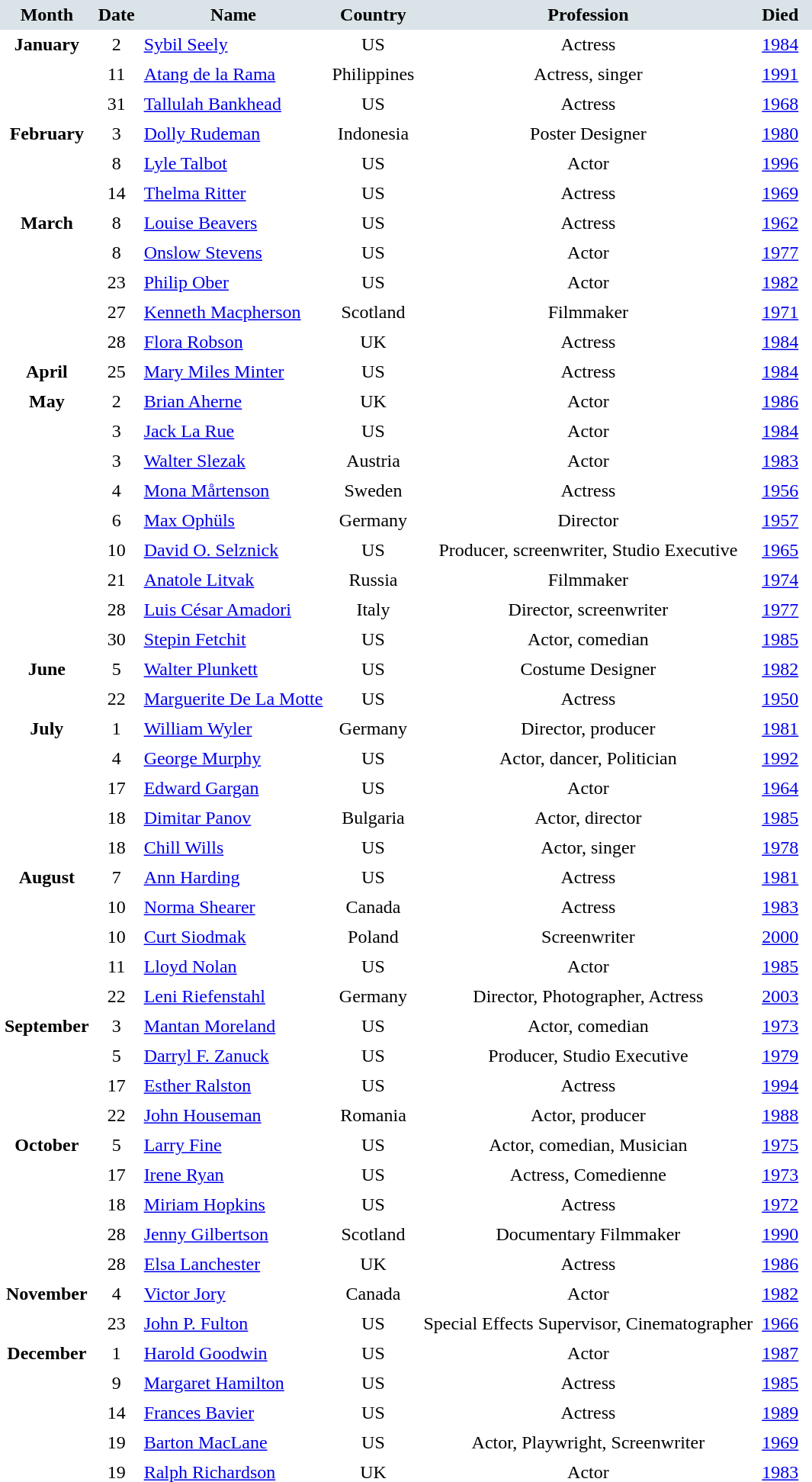<table cellspacing="0" cellpadding="4" border="0">
<tr style="background:#dae3e7; text-align:center;">
<td><strong>Month</strong></td>
<td><strong>Date</strong></td>
<td><strong>Name</strong></td>
<td><strong>Country</strong></td>
<td><strong>Profession</strong></td>
<td><strong>Died</strong></td>
<td></td>
</tr>
<tr valign="top">
<td rowspan=3 style="text-align:center; vertical-align:top;"><strong>January</strong></td>
<td style="text-align:center;">2</td>
<td><a href='#'>Sybil Seely</a></td>
<td style="text-align:center;">US</td>
<td style="text-align:center;">Actress</td>
<td><a href='#'>1984</a></td>
<td></td>
</tr>
<tr>
<td style="text-align:center;">11</td>
<td><a href='#'>Atang de la Rama</a></td>
<td style="text-align:center;">Philippines</td>
<td style="text-align:center;">Actress, singer</td>
<td><a href='#'>1991</a></td>
<td></td>
</tr>
<tr>
<td style="text-align:center;">31</td>
<td><a href='#'>Tallulah Bankhead</a></td>
<td style="text-align:center;">US</td>
<td style="text-align:center;">Actress</td>
<td><a href='#'>1968</a></td>
<td></td>
</tr>
<tr>
<td rowspan=3 style="text-align:center; vertical-align:top;"><strong>February</strong></td>
<td style="text-align:center;">3</td>
<td><a href='#'>Dolly Rudeman</a></td>
<td style="text-align:center;">Indonesia</td>
<td style="text-align:center;">Poster Designer</td>
<td><a href='#'>1980</a></td>
<td></td>
</tr>
<tr>
<td style="text-align:center;">8</td>
<td><a href='#'>Lyle Talbot</a></td>
<td style="text-align:center;">US</td>
<td style="text-align:center;">Actor</td>
<td><a href='#'>1996</a></td>
<td></td>
</tr>
<tr>
<td style="text-align:center;">14</td>
<td><a href='#'>Thelma Ritter</a></td>
<td style="text-align:center;">US</td>
<td style="text-align:center;">Actress</td>
<td><a href='#'>1969</a></td>
<td></td>
</tr>
<tr>
<td rowspan=5 style="text-align:center; vertical-align:top;"><strong>March</strong></td>
<td style="text-align:center;">8</td>
<td><a href='#'>Louise Beavers</a></td>
<td style="text-align:center;">US</td>
<td style="text-align:center;">Actress</td>
<td><a href='#'>1962</a></td>
<td></td>
</tr>
<tr>
<td style="text-align:center;">8</td>
<td><a href='#'>Onslow Stevens</a></td>
<td style="text-align:center;">US</td>
<td style="text-align:center;">Actor</td>
<td><a href='#'>1977</a></td>
<td></td>
</tr>
<tr>
<td style="text-align:center;">23</td>
<td><a href='#'>Philip Ober</a></td>
<td style="text-align:center;">US</td>
<td style="text-align:center;">Actor</td>
<td><a href='#'>1982</a></td>
<td></td>
</tr>
<tr>
<td style="text-align:center;">27</td>
<td><a href='#'>Kenneth Macpherson</a></td>
<td style="text-align:center;">Scotland</td>
<td style="text-align:center;">Filmmaker</td>
<td><a href='#'>1971</a></td>
<td></td>
</tr>
<tr>
<td style="text-align:center;">28</td>
<td><a href='#'>Flora Robson</a></td>
<td style="text-align:center;">UK</td>
<td style="text-align:center;">Actress</td>
<td><a href='#'>1984</a></td>
<td></td>
</tr>
<tr>
<td rowspan=1 style="text-align:center; vertical-align:top;"><strong>April</strong></td>
<td style="text-align:center;">25</td>
<td><a href='#'>Mary Miles Minter</a></td>
<td style="text-align:center;">US</td>
<td style="text-align:center;">Actress</td>
<td><a href='#'>1984</a></td>
<td></td>
</tr>
<tr>
<td rowspan=9 style="text-align:center; vertical-align:top;"><strong>May</strong></td>
<td style="text-align:center;">2</td>
<td><a href='#'>Brian Aherne</a></td>
<td style="text-align:center;">UK</td>
<td style="text-align:center;">Actor</td>
<td><a href='#'>1986</a></td>
<td></td>
</tr>
<tr>
<td style="text-align:center;">3</td>
<td><a href='#'>Jack La Rue</a></td>
<td style="text-align:center;">US</td>
<td style="text-align:center;">Actor</td>
<td><a href='#'>1984</a></td>
<td></td>
</tr>
<tr>
<td style="text-align:center;">3</td>
<td><a href='#'>Walter Slezak</a></td>
<td style="text-align:center;">Austria</td>
<td style="text-align:center;">Actor</td>
<td><a href='#'>1983</a></td>
<td></td>
</tr>
<tr>
<td style="text-align:center;">4</td>
<td><a href='#'>Mona Mårtenson</a></td>
<td style="text-align:center;">Sweden</td>
<td style="text-align:center;">Actress</td>
<td><a href='#'>1956</a></td>
<td></td>
</tr>
<tr>
<td style="text-align:center;">6</td>
<td><a href='#'>Max Ophüls</a></td>
<td style="text-align:center;">Germany</td>
<td style="text-align:center;">Director</td>
<td><a href='#'>1957</a></td>
<td></td>
</tr>
<tr>
<td style="text-align:center;">10</td>
<td><a href='#'>David O. Selznick</a></td>
<td style="text-align:center;">US</td>
<td style="text-align:center;">Producer, screenwriter, Studio Executive</td>
<td><a href='#'>1965</a></td>
<td></td>
</tr>
<tr>
<td style="text-align:center;">21</td>
<td><a href='#'>Anatole Litvak</a></td>
<td style="text-align:center;">Russia</td>
<td style="text-align:center;">Filmmaker</td>
<td><a href='#'>1974</a></td>
<td></td>
</tr>
<tr>
<td style="text-align:center;">28</td>
<td><a href='#'>Luis César Amadori</a></td>
<td style="text-align:center;">Italy</td>
<td style="text-align:center;">Director, screenwriter</td>
<td><a href='#'>1977</a></td>
<td></td>
</tr>
<tr>
<td style="text-align:center;">30</td>
<td><a href='#'>Stepin Fetchit</a></td>
<td style="text-align:center;">US</td>
<td style="text-align:center;">Actor, comedian</td>
<td><a href='#'>1985</a></td>
<td></td>
</tr>
<tr>
<td rowspan=2 style="text-align:center; vertical-align:top;"><strong>June</strong></td>
<td style="text-align:center;">5</td>
<td><a href='#'>Walter Plunkett</a></td>
<td style="text-align:center;">US</td>
<td style="text-align:center;">Costume Designer</td>
<td><a href='#'>1982</a></td>
<td></td>
</tr>
<tr>
<td style="text-align:center;">22</td>
<td><a href='#'>Marguerite De La Motte</a></td>
<td style="text-align:center;">US</td>
<td style="text-align:center;">Actress</td>
<td><a href='#'>1950</a></td>
<td></td>
</tr>
<tr>
<td rowspan=5 style="text-align:center; vertical-align:top;"><strong>July</strong></td>
<td style="text-align:center;">1</td>
<td><a href='#'>William Wyler</a></td>
<td style="text-align:center;">Germany</td>
<td style="text-align:center;">Director, producer</td>
<td><a href='#'>1981</a></td>
<td></td>
</tr>
<tr>
<td style="text-align:center;">4</td>
<td><a href='#'>George Murphy</a></td>
<td style="text-align:center;">US</td>
<td style="text-align:center;">Actor, dancer, Politician</td>
<td><a href='#'>1992</a></td>
<td></td>
</tr>
<tr>
<td style="text-align:center;">17</td>
<td><a href='#'>Edward Gargan</a></td>
<td style="text-align:center;">US</td>
<td style="text-align:center;">Actor</td>
<td><a href='#'>1964</a></td>
<td></td>
</tr>
<tr>
<td style="text-align:center;">18</td>
<td><a href='#'>Dimitar Panov</a></td>
<td style="text-align:center;">Bulgaria</td>
<td style="text-align:center;">Actor, director</td>
<td><a href='#'>1985</a></td>
<td></td>
</tr>
<tr>
<td style="text-align:center;">18</td>
<td><a href='#'>Chill Wills</a></td>
<td style="text-align:center;">US</td>
<td style="text-align:center;">Actor, singer</td>
<td><a href='#'>1978</a></td>
<td></td>
</tr>
<tr>
<td rowspan=5 style="text-align:center; vertical-align:top;"><strong>August</strong></td>
<td style="text-align:center;">7</td>
<td><a href='#'>Ann Harding</a></td>
<td style="text-align:center;">US</td>
<td style="text-align:center;">Actress</td>
<td><a href='#'>1981</a></td>
<td></td>
</tr>
<tr>
<td style="text-align:center;">10</td>
<td><a href='#'>Norma Shearer</a></td>
<td style="text-align:center;">Canada</td>
<td style="text-align:center;">Actress</td>
<td><a href='#'>1983</a></td>
<td></td>
</tr>
<tr>
<td style="text-align:center;">10</td>
<td><a href='#'>Curt Siodmak</a></td>
<td style="text-align:center;">Poland</td>
<td style="text-align:center;">Screenwriter</td>
<td><a href='#'>2000</a></td>
<td></td>
</tr>
<tr>
<td style="text-align:center;">11</td>
<td><a href='#'>Lloyd Nolan</a></td>
<td style="text-align:center;">US</td>
<td style="text-align:center;">Actor</td>
<td><a href='#'>1985</a></td>
<td></td>
</tr>
<tr>
<td style="text-align:center;">22</td>
<td><a href='#'>Leni Riefenstahl</a></td>
<td style="text-align:center;">Germany</td>
<td style="text-align:center;">Director, Photographer, Actress</td>
<td><a href='#'>2003</a></td>
<td></td>
</tr>
<tr>
<td rowspan=4 style="text-align:center; vertical-align:top;"><strong>September</strong></td>
<td style="text-align:center;">3</td>
<td><a href='#'>Mantan Moreland</a></td>
<td style="text-align:center;">US</td>
<td style="text-align:center;">Actor, comedian</td>
<td><a href='#'>1973</a></td>
<td></td>
</tr>
<tr>
<td style="text-align:center;">5</td>
<td><a href='#'>Darryl F. Zanuck</a></td>
<td style="text-align:center;">US</td>
<td style="text-align:center;">Producer, Studio Executive</td>
<td><a href='#'>1979</a></td>
<td></td>
</tr>
<tr>
<td style="text-align:center;">17</td>
<td><a href='#'>Esther Ralston</a></td>
<td style="text-align:center;">US</td>
<td style="text-align:center;">Actress</td>
<td><a href='#'>1994</a></td>
<td></td>
</tr>
<tr>
<td style="text-align:center;">22</td>
<td><a href='#'>John Houseman</a></td>
<td style="text-align:center;">Romania</td>
<td style="text-align:center;">Actor, producer</td>
<td><a href='#'>1988</a></td>
<td></td>
</tr>
<tr>
<td rowspan=5 style="text-align:center; vertical-align:top;"><strong>October</strong></td>
<td style="text-align:center;">5</td>
<td><a href='#'>Larry Fine</a></td>
<td style="text-align:center;">US</td>
<td style="text-align:center;">Actor, comedian, Musician</td>
<td><a href='#'>1975</a></td>
<td></td>
</tr>
<tr>
<td style="text-align:center;">17</td>
<td><a href='#'>Irene Ryan</a></td>
<td style="text-align:center;">US</td>
<td style="text-align:center;">Actress, Comedienne</td>
<td><a href='#'>1973</a></td>
<td></td>
</tr>
<tr>
<td style="text-align:center;">18</td>
<td><a href='#'>Miriam Hopkins</a></td>
<td style="text-align:center;">US</td>
<td style="text-align:center;">Actress</td>
<td><a href='#'>1972</a></td>
<td></td>
</tr>
<tr>
<td style="text-align:center;">28</td>
<td><a href='#'>Jenny Gilbertson</a></td>
<td style="text-align:center;">Scotland</td>
<td style="text-align:center;">Documentary Filmmaker</td>
<td><a href='#'>1990</a></td>
<td></td>
</tr>
<tr>
<td style="text-align:center;">28</td>
<td><a href='#'>Elsa Lanchester</a></td>
<td style="text-align:center;">UK</td>
<td style="text-align:center;">Actress</td>
<td><a href='#'>1986</a></td>
<td></td>
</tr>
<tr>
<td rowspan=2 style="text-align:center; vertical-align:top;"><strong>November</strong></td>
<td style="text-align:center;">4</td>
<td><a href='#'>Victor Jory</a></td>
<td style="text-align:center;">Canada</td>
<td style="text-align:center;">Actor</td>
<td><a href='#'>1982</a></td>
<td></td>
</tr>
<tr>
<td style="text-align:center;">23</td>
<td><a href='#'>John P. Fulton</a></td>
<td style="text-align:center;">US</td>
<td style="text-align:center;">Special Effects Supervisor, Cinematographer</td>
<td><a href='#'>1966</a></td>
<td></td>
</tr>
<tr>
<td rowspan=5 style="text-align:center; vertical-align:top;"><strong>December</strong></td>
<td style="text-align:center;">1</td>
<td><a href='#'>Harold Goodwin</a></td>
<td style="text-align:center;">US</td>
<td style="text-align:center;">Actor</td>
<td><a href='#'>1987</a></td>
<td></td>
</tr>
<tr>
<td style="text-align:center;">9</td>
<td><a href='#'>Margaret Hamilton</a></td>
<td style="text-align:center;">US</td>
<td style="text-align:center;">Actress</td>
<td><a href='#'>1985</a></td>
<td></td>
</tr>
<tr>
<td style="text-align:center;">14</td>
<td><a href='#'>Frances Bavier</a></td>
<td style="text-align:center;">US</td>
<td style="text-align:center;">Actress</td>
<td><a href='#'>1989</a></td>
<td></td>
</tr>
<tr>
<td style="text-align:center;">19</td>
<td><a href='#'>Barton MacLane</a></td>
<td style="text-align:center;">US</td>
<td style="text-align:center;">Actor, Playwright, Screenwriter</td>
<td><a href='#'>1969</a></td>
<td></td>
</tr>
<tr>
<td style="text-align:center;">19</td>
<td><a href='#'>Ralph Richardson</a></td>
<td style="text-align:center;">UK</td>
<td style="text-align:center;">Actor</td>
<td><a href='#'>1983</a></td>
<td></td>
</tr>
<tr>
</tr>
</table>
